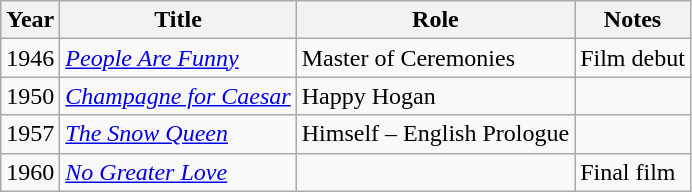<table class="wikitable sortable">
<tr>
<th>Year</th>
<th>Title</th>
<th>Role</th>
<th class="unsortable">Notes</th>
</tr>
<tr>
<td>1946</td>
<td><em><a href='#'>People Are Funny</a></em></td>
<td>Master of Ceremonies</td>
<td>Film debut</td>
</tr>
<tr>
<td>1950</td>
<td><em><a href='#'>Champagne for Caesar</a></em></td>
<td>Happy Hogan</td>
<td></td>
</tr>
<tr>
<td>1957</td>
<td data-sort-value="Snow Queen, The"><em><a href='#'>The Snow Queen</a></em></td>
<td>Himself – English Prologue</td>
<td></td>
</tr>
<tr>
<td>1960</td>
<td><em><a href='#'>No Greater Love</a></em></td>
<td></td>
<td>Final film</td>
</tr>
</table>
